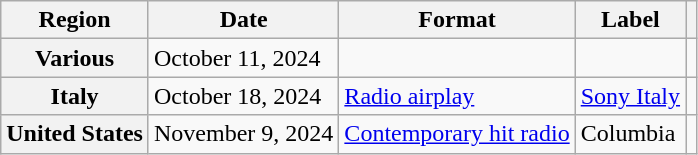<table class="wikitable plainrowheaders">
<tr>
<th scope="col">Region</th>
<th scope="col">Date</th>
<th scope="col">Format</th>
<th scope="col">Label</th>
<th scope="col"></th>
</tr>
<tr>
<th scope="row">Various</th>
<td>October 11, 2024</td>
<td></td>
<td></td>
<td style="text-align:center"></td>
</tr>
<tr>
<th scope="row">Italy</th>
<td>October 18, 2024</td>
<td><a href='#'>Radio airplay</a></td>
<td><a href='#'>Sony Italy</a></td>
<td style="text-align:center"></td>
</tr>
<tr>
<th scope="row">United States</th>
<td>November 9, 2024</td>
<td><a href='#'>Contemporary hit radio</a></td>
<td>Columbia</td>
<td style="text-align:center"></td>
</tr>
</table>
